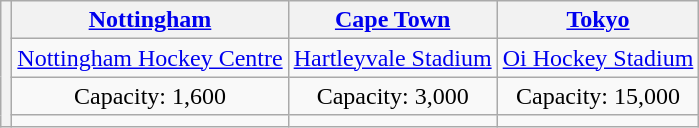<table class="wikitable" style="text-align:center">
<tr>
<th rowspan="4"></th>
<th><a href='#'>Nottingham</a></th>
<th><a href='#'>Cape Town</a></th>
<th><a href='#'>Tokyo</a></th>
</tr>
<tr>
<td><a href='#'>Nottingham Hockey Centre</a></td>
<td><a href='#'>Hartleyvale Stadium</a></td>
<td><a href='#'>Oi Hockey Stadium</a></td>
</tr>
<tr>
<td>Capacity: 1,600</td>
<td>Capacity: 3,000</td>
<td>Capacity: 15,000</td>
</tr>
<tr>
<td></td>
<td></td>
<td></td>
</tr>
</table>
